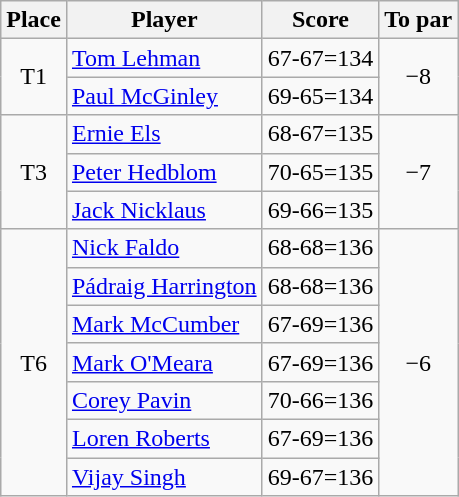<table class="wikitable">
<tr>
<th>Place</th>
<th>Player</th>
<th>Score</th>
<th>To par</th>
</tr>
<tr>
<td rowspan="2" align=center>T1</td>
<td> <a href='#'>Tom Lehman</a></td>
<td align=center>67-67=134</td>
<td rowspan="2" align=center>−8</td>
</tr>
<tr>
<td> <a href='#'>Paul McGinley</a></td>
<td align=center>69-65=134</td>
</tr>
<tr>
<td rowspan="3" align=center>T3</td>
<td> <a href='#'>Ernie Els</a></td>
<td align=center>68-67=135</td>
<td rowspan="3" align=center>−7</td>
</tr>
<tr>
<td> <a href='#'>Peter Hedblom</a></td>
<td align=center>70-65=135</td>
</tr>
<tr>
<td> <a href='#'>Jack Nicklaus</a></td>
<td align=center>69-66=135</td>
</tr>
<tr>
<td rowspan="7" align=center>T6</td>
<td> <a href='#'>Nick Faldo</a></td>
<td align=center>68-68=136</td>
<td rowspan="7" align=center>−6</td>
</tr>
<tr>
<td> <a href='#'>Pádraig Harrington</a></td>
<td align=center>68-68=136</td>
</tr>
<tr>
<td> <a href='#'>Mark McCumber</a></td>
<td align=center>67-69=136</td>
</tr>
<tr>
<td> <a href='#'>Mark O'Meara</a></td>
<td align=center>67-69=136</td>
</tr>
<tr>
<td> <a href='#'>Corey Pavin</a></td>
<td align=center>70-66=136</td>
</tr>
<tr>
<td> <a href='#'>Loren Roberts</a></td>
<td align=center>67-69=136</td>
</tr>
<tr>
<td> <a href='#'>Vijay Singh</a></td>
<td align=center>69-67=136</td>
</tr>
</table>
